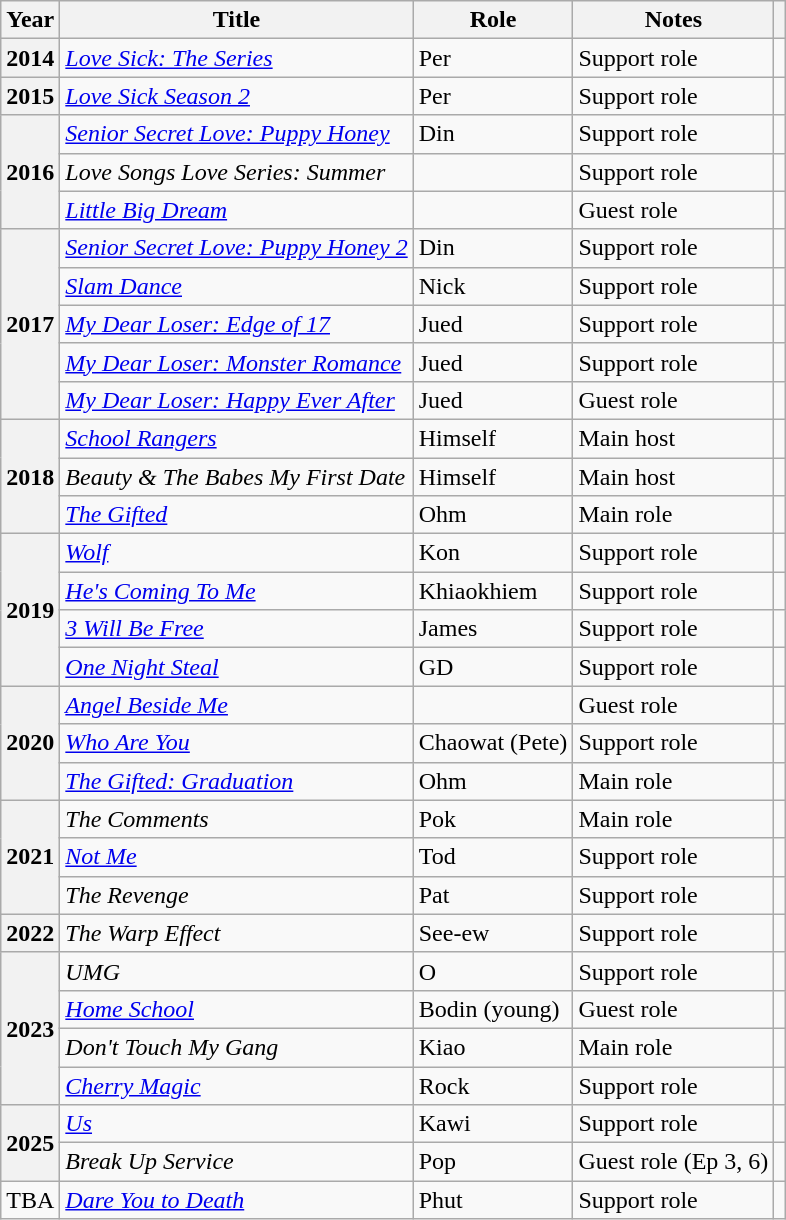<table class="wikitable sortable plainrowheaders">
<tr>
<th scope="col">Year</th>
<th scope="col">Title</th>
<th scope="col">Role</th>
<th scope="col" class="unsortable">Notes</th>
<th scope="col" class="unsortable"></th>
</tr>
<tr>
<th scope="row">2014</th>
<td><em><a href='#'>Love Sick: The Series</a></em></td>
<td>Per</td>
<td>Support role</td>
<td style="text-align: center;"></td>
</tr>
<tr>
<th scope="row">2015</th>
<td><em><a href='#'>Love Sick Season 2</a></em></td>
<td>Per</td>
<td>Support role</td>
<td style="text-align: center;"></td>
</tr>
<tr>
<th scope="row" rowspan="3">2016</th>
<td><em><a href='#'>Senior Secret Love: Puppy Honey</a></em></td>
<td>Din</td>
<td>Support role</td>
<td style="text-align: center;"></td>
</tr>
<tr>
<td><em>Love Songs Love Series: Summer</em></td>
<td></td>
<td>Support role</td>
<td style="text-align: center;"></td>
</tr>
<tr>
<td><em><a href='#'>Little Big Dream</a></em></td>
<td></td>
<td>Guest role</td>
<td style="text-align: center;"></td>
</tr>
<tr>
<th scope="row" rowspan="5">2017</th>
<td><em><a href='#'>Senior Secret Love: Puppy Honey 2</a></em></td>
<td>Din</td>
<td>Support role</td>
<td style="text-align: center;"></td>
</tr>
<tr>
<td><em><a href='#'>Slam Dance</a></em></td>
<td>Nick</td>
<td>Support role</td>
<td style="text-align: center;"></td>
</tr>
<tr>
<td><em><a href='#'>My Dear Loser: Edge of 17</a></em></td>
<td>Jued</td>
<td>Support role</td>
<td style="text-align: center;"></td>
</tr>
<tr>
<td><em><a href='#'>My Dear Loser: Monster Romance</a></em></td>
<td>Jued</td>
<td>Support role</td>
<td style="text-align: center;"></td>
</tr>
<tr>
<td><em><a href='#'>My Dear Loser: Happy Ever After</a></em></td>
<td>Jued</td>
<td>Guest role</td>
<td style="text-align: center;"></td>
</tr>
<tr>
<th scope="row" rowspan="3">2018</th>
<td><em><a href='#'>School Rangers</a></em></td>
<td>Himself</td>
<td>Main host</td>
<td style="text-align: center;"></td>
</tr>
<tr>
<td><em>Beauty & The Babes My First Date</em></td>
<td>Himself</td>
<td>Main host</td>
<td style="text-align: center;"></td>
</tr>
<tr>
<td><em><a href='#'>The Gifted</a></em></td>
<td>Ohm</td>
<td>Main role</td>
<td style="text-align: center;"></td>
</tr>
<tr>
<th scope="row" rowspan="4">2019</th>
<td><em><a href='#'>Wolf</a></em></td>
<td>Kon</td>
<td>Support role</td>
<td style="text-align: center;"></td>
</tr>
<tr>
<td><em><a href='#'>He's Coming To Me</a></em></td>
<td>Khiaokhiem</td>
<td>Support role</td>
<td style="text-align: center;"></td>
</tr>
<tr>
<td><em><a href='#'>3 Will Be Free</a></em></td>
<td>James</td>
<td>Support role</td>
<td style="text-align: center;"></td>
</tr>
<tr>
<td><em><a href='#'>One Night Steal</a></em></td>
<td>GD</td>
<td>Support role</td>
<td style="text-align: center;"></td>
</tr>
<tr>
<th scope="row" rowspan="3">2020</th>
<td><em><a href='#'>Angel Beside Me</a></em></td>
<td></td>
<td>Guest role</td>
<td style="text-align: center;"></td>
</tr>
<tr>
<td><em><a href='#'>Who Are You</a></em></td>
<td>Chaowat (Pete)</td>
<td>Support role</td>
<td style="text-align: center;"></td>
</tr>
<tr>
<td><em><a href='#'>The Gifted: Graduation</a></em></td>
<td>Ohm</td>
<td>Main role</td>
<td style="text-align: center;"></td>
</tr>
<tr>
<th scope="row" rowspan="3">2021</th>
<td><em>The Comments</em></td>
<td>Pok</td>
<td>Main role</td>
<td style="text-align: center;"></td>
</tr>
<tr>
<td><em><a href='#'>Not Me</a></em></td>
<td>Tod</td>
<td>Support role</td>
<td></td>
</tr>
<tr>
<td><em>The Revenge</em></td>
<td>Pat</td>
<td>Support role</td>
<td></td>
</tr>
<tr>
<th scope="row" rowspan="1">2022</th>
<td><em>The Warp Effect</em></td>
<td>See-ew</td>
<td>Support role</td>
<td></td>
</tr>
<tr>
<th scope="row" rowspan="4">2023</th>
<td><em>UMG</em></td>
<td>O</td>
<td>Support role</td>
<td></td>
</tr>
<tr>
<td><em><a href='#'>Home School</a></em></td>
<td>Bodin (young)</td>
<td>Guest role</td>
<td></td>
</tr>
<tr>
<td><em>Don't Touch My Gang</em></td>
<td>Kiao</td>
<td>Main role</td>
<td></td>
</tr>
<tr>
<td><em><a href='#'>Cherry Magic</a></em></td>
<td>Rock</td>
<td>Support role</td>
<td></td>
</tr>
<tr>
<th scope="row" rowspan="2">2025</th>
<td><em><a href='#'>Us</a></em></td>
<td>Kawi</td>
<td>Support role</td>
<td></td>
</tr>
<tr>
<td><em>Break Up Service</em></td>
<td>Pop</td>
<td>Guest role (Ep 3, 6)</td>
<td></td>
</tr>
<tr>
<td>TBA</td>
<td><em><a href='#'>Dare You to Death</a></em></td>
<td>Phut</td>
<td>Support role</td>
<td></td>
</tr>
</table>
